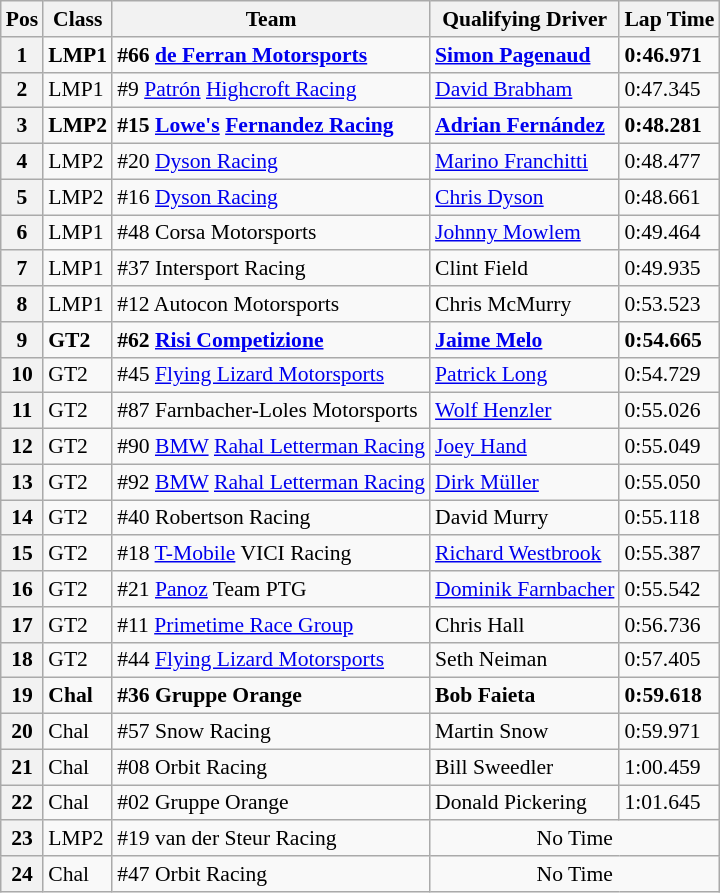<table class="wikitable" style="font-size: 90%;">
<tr>
<th>Pos</th>
<th>Class</th>
<th>Team</th>
<th>Qualifying Driver</th>
<th>Lap Time</th>
</tr>
<tr style="font-weight:bold">
<th>1</th>
<td>LMP1</td>
<td>#66 <a href='#'>de Ferran Motorsports</a></td>
<td><a href='#'>Simon Pagenaud</a></td>
<td>0:46.971</td>
</tr>
<tr>
<th>2</th>
<td>LMP1</td>
<td>#9 <a href='#'>Patrón</a> <a href='#'>Highcroft Racing</a></td>
<td><a href='#'>David Brabham</a></td>
<td>0:47.345</td>
</tr>
<tr style="font-weight:bold">
<th>3</th>
<td>LMP2</td>
<td>#15 <a href='#'>Lowe's</a> <a href='#'>Fernandez Racing</a></td>
<td><a href='#'>Adrian Fernández</a></td>
<td>0:48.281</td>
</tr>
<tr>
<th>4</th>
<td>LMP2</td>
<td>#20 <a href='#'>Dyson Racing</a></td>
<td><a href='#'>Marino Franchitti</a></td>
<td>0:48.477</td>
</tr>
<tr>
<th>5</th>
<td>LMP2</td>
<td>#16 <a href='#'>Dyson Racing</a></td>
<td><a href='#'>Chris Dyson</a></td>
<td>0:48.661</td>
</tr>
<tr>
<th>6</th>
<td>LMP1</td>
<td>#48 Corsa Motorsports</td>
<td><a href='#'>Johnny Mowlem</a></td>
<td>0:49.464</td>
</tr>
<tr>
<th>7</th>
<td>LMP1</td>
<td>#37 Intersport Racing</td>
<td>Clint Field</td>
<td>0:49.935</td>
</tr>
<tr>
<th>8</th>
<td>LMP1</td>
<td>#12 Autocon Motorsports</td>
<td>Chris McMurry</td>
<td>0:53.523</td>
</tr>
<tr style="font-weight:bold">
<th>9</th>
<td>GT2</td>
<td>#62 <a href='#'>Risi Competizione</a></td>
<td><a href='#'>Jaime Melo</a></td>
<td>0:54.665</td>
</tr>
<tr>
<th>10</th>
<td>GT2</td>
<td>#45 <a href='#'>Flying Lizard Motorsports</a></td>
<td><a href='#'>Patrick Long</a></td>
<td>0:54.729</td>
</tr>
<tr>
<th>11</th>
<td>GT2</td>
<td>#87 Farnbacher-Loles Motorsports</td>
<td><a href='#'>Wolf Henzler</a></td>
<td>0:55.026</td>
</tr>
<tr>
<th>12</th>
<td>GT2</td>
<td>#90 <a href='#'>BMW</a> <a href='#'>Rahal Letterman Racing</a></td>
<td><a href='#'>Joey Hand</a></td>
<td>0:55.049</td>
</tr>
<tr>
<th>13</th>
<td>GT2</td>
<td>#92 <a href='#'>BMW</a> <a href='#'>Rahal Letterman Racing</a></td>
<td><a href='#'>Dirk Müller</a></td>
<td>0:55.050</td>
</tr>
<tr>
<th>14</th>
<td>GT2</td>
<td>#40 Robertson Racing</td>
<td>David Murry</td>
<td>0:55.118</td>
</tr>
<tr>
<th>15</th>
<td>GT2</td>
<td>#18 <a href='#'>T-Mobile</a> VICI Racing</td>
<td><a href='#'>Richard Westbrook</a></td>
<td>0:55.387</td>
</tr>
<tr>
<th>16</th>
<td>GT2</td>
<td>#21 <a href='#'>Panoz</a> Team PTG</td>
<td><a href='#'>Dominik Farnbacher</a></td>
<td>0:55.542</td>
</tr>
<tr>
<th>17</th>
<td>GT2</td>
<td>#11 <a href='#'>Primetime Race Group</a></td>
<td>Chris Hall</td>
<td>0:56.736</td>
</tr>
<tr>
<th>18</th>
<td>GT2</td>
<td>#44 <a href='#'>Flying Lizard Motorsports</a></td>
<td>Seth Neiman</td>
<td>0:57.405</td>
</tr>
<tr style="font-weight:bold">
<th>19</th>
<td>Chal</td>
<td>#36 Gruppe Orange</td>
<td>Bob Faieta</td>
<td>0:59.618</td>
</tr>
<tr>
<th>20</th>
<td>Chal</td>
<td>#57 Snow Racing</td>
<td>Martin Snow</td>
<td>0:59.971</td>
</tr>
<tr>
<th>21</th>
<td>Chal</td>
<td>#08 Orbit Racing</td>
<td>Bill Sweedler</td>
<td>1:00.459</td>
</tr>
<tr>
<th>22</th>
<td>Chal</td>
<td>#02 Gruppe Orange</td>
<td>Donald Pickering</td>
<td>1:01.645</td>
</tr>
<tr>
<th>23</th>
<td>LMP2</td>
<td>#19 van der Steur Racing</td>
<td colspan=2 align="center">No Time</td>
</tr>
<tr>
<th>24</th>
<td>Chal</td>
<td>#47 Orbit Racing</td>
<td colspan=2 align="center">No Time</td>
</tr>
</table>
